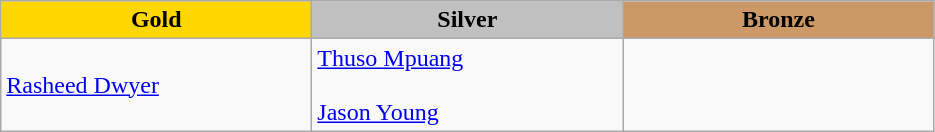<table class="wikitable" style="text-align:left">
<tr align="center">
<td width=200 bgcolor=gold><strong>Gold</strong></td>
<td width=200 bgcolor=silver><strong>Silver</strong></td>
<td width=200 bgcolor=CC9966><strong>Bronze</strong></td>
</tr>
<tr>
<td><a href='#'>Rasheed Dwyer</a><br><em></em></td>
<td><a href='#'>Thuso Mpuang</a><br><em></em><br><a href='#'>Jason Young</a><br><em></em></td>
<td></td>
</tr>
</table>
